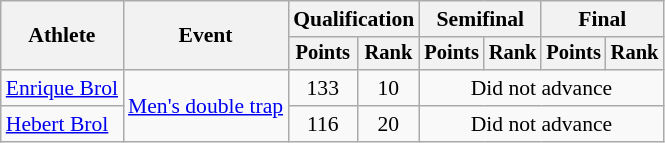<table class="wikitable" style="font-size:90%">
<tr>
<th rowspan="2">Athlete</th>
<th rowspan="2">Event</th>
<th colspan=2>Qualification</th>
<th colspan=2>Semifinal</th>
<th colspan=2>Final</th>
</tr>
<tr style="font-size:95%">
<th>Points</th>
<th>Rank</th>
<th>Points</th>
<th>Rank</th>
<th>Points</th>
<th>Rank</th>
</tr>
<tr align=center>
<td align=left><a href='#'>Enrique Brol</a></td>
<td align=left rowspan=2><a href='#'>Men's double trap</a></td>
<td>133</td>
<td>10</td>
<td colspan=4>Did not advance</td>
</tr>
<tr align=center>
<td align=left><a href='#'>Hebert Brol</a></td>
<td>116</td>
<td>20</td>
<td colspan=4>Did not advance</td>
</tr>
</table>
